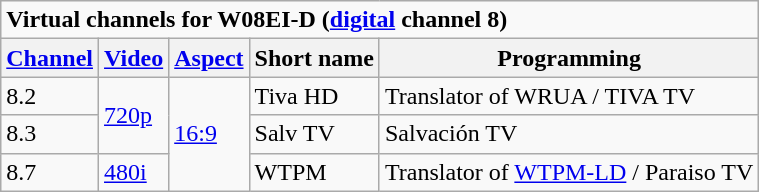<table class="wikitable">
<tr>
<td colspan="5"><strong>Virtual channels for W08EI-D (<a href='#'>digital</a> channel 8)</strong></td>
</tr>
<tr>
<th><a href='#'>Channel</a></th>
<th><a href='#'>Video</a></th>
<th><a href='#'>Aspect</a></th>
<th>Short name</th>
<th>Programming</th>
</tr>
<tr>
<td>8.2</td>
<td rowspan=2><a href='#'>720p</a></td>
<td rowspan=3><a href='#'>16:9</a></td>
<td>Tiva HD</td>
<td>Translator of WRUA / TIVA TV</td>
</tr>
<tr>
<td>8.3</td>
<td>Salv TV</td>
<td>Salvación TV</td>
</tr>
<tr>
<td>8.7</td>
<td><a href='#'>480i</a></td>
<td>WTPM</td>
<td>Translator of <a href='#'>WTPM-LD</a> / Paraiso TV</td>
</tr>
</table>
